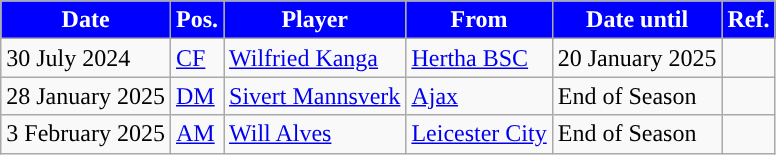<table class="wikitable plainrowheaders sortable">
<tr>
<th style="background: blue; color: white; ">Date</th>
<th style="background: blue; color: white; ">Pos.</th>
<th style="background: blue; color: white; ">Player</th>
<th style="background: blue; color: white; ">From</th>
<th style="background: blue; color: white; ">Date until</th>
<th style="background: blue; color: white; ">Ref.</th>
</tr>
<tr>
<td>30 July 2024</td>
<td><a href='#'>CF</a></td>
<td> <a href='#'>Wilfried Kanga</a></td>
<td> <a href='#'>Hertha BSC</a></td>
<td>20 January 2025</td>
<td></td>
</tr>
<tr>
<td>28 January 2025</td>
<td><a href='#'>DM</a></td>
<td> <a href='#'>Sivert Mannsverk</a></td>
<td> <a href='#'>Ajax</a></td>
<td>End of Season</td>
<td></td>
</tr>
<tr>
<td>3 February 2025</td>
<td><a href='#'>AM</a></td>
<td> <a href='#'>Will Alves</a></td>
<td> <a href='#'>Leicester City</a></td>
<td>End of Season</td>
<td></td>
</tr>
</table>
